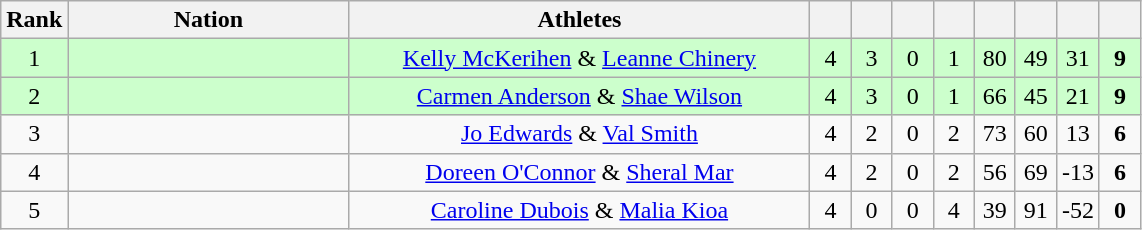<table class=wikitable style="text-align:center">
<tr>
<th width=20>Rank</th>
<th width=180>Nation</th>
<th width=300>Athletes</th>
<th width=20></th>
<th width=20></th>
<th width=20></th>
<th width=20></th>
<th width=20></th>
<th width=20></th>
<th width=20></th>
<th width=20></th>
</tr>
<tr bgcolor="#ccffcc">
<td>1</td>
<td align=left></td>
<td><a href='#'>Kelly McKerihen</a> & <a href='#'>Leanne Chinery</a></td>
<td>4</td>
<td>3</td>
<td>0</td>
<td>1</td>
<td>80</td>
<td>49</td>
<td>31</td>
<td><strong>9</strong></td>
</tr>
<tr bgcolor="#ccffcc">
<td>2</td>
<td align=left></td>
<td><a href='#'>Carmen Anderson</a> & <a href='#'>Shae Wilson</a></td>
<td>4</td>
<td>3</td>
<td>0</td>
<td>1</td>
<td>66</td>
<td>45</td>
<td>21</td>
<td><strong>9</strong></td>
</tr>
<tr>
<td>3</td>
<td align=left></td>
<td><a href='#'>Jo Edwards</a> & <a href='#'>Val Smith</a></td>
<td>4</td>
<td>2</td>
<td>0</td>
<td>2</td>
<td>73</td>
<td>60</td>
<td>13</td>
<td><strong>6</strong></td>
</tr>
<tr>
<td>4</td>
<td align=left></td>
<td><a href='#'>Doreen O'Connor</a> & <a href='#'>Sheral Mar</a></td>
<td>4</td>
<td>2</td>
<td>0</td>
<td>2</td>
<td>56</td>
<td>69</td>
<td>-13</td>
<td><strong>6</strong></td>
</tr>
<tr>
<td>5</td>
<td align=left></td>
<td><a href='#'>Caroline Dubois</a> & <a href='#'>Malia Kioa</a></td>
<td>4</td>
<td>0</td>
<td>0</td>
<td>4</td>
<td>39</td>
<td>91</td>
<td>-52</td>
<td><strong>0</strong></td>
</tr>
</table>
